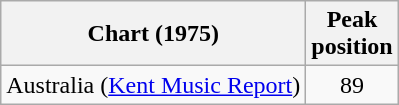<table class="wikitable">
<tr>
<th>Chart (1975)</th>
<th>Peak<br> position</th>
</tr>
<tr>
<td>Australia (<a href='#'>Kent Music Report</a>)</td>
<td align="center">89</td>
</tr>
</table>
